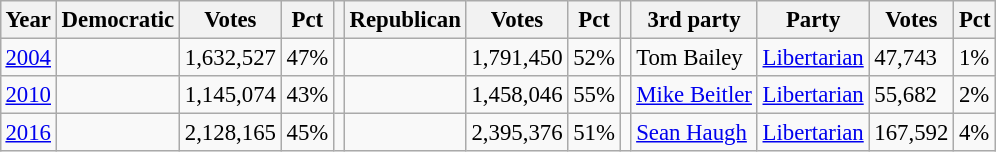<table class="wikitable" style="margin:0.5em ; font-size:95%">
<tr>
<th>Year</th>
<th>Democratic</th>
<th>Votes</th>
<th>Pct</th>
<th></th>
<th>Republican</th>
<th>Votes</th>
<th>Pct</th>
<th></th>
<th>3rd party</th>
<th>Party</th>
<th>Votes</th>
<th>Pct</th>
</tr>
<tr>
<td><a href='#'>2004</a></td>
<td></td>
<td>1,632,527</td>
<td>47%</td>
<td></td>
<td></td>
<td>1,791,450</td>
<td>52%</td>
<td></td>
<td>Tom Bailey</td>
<td><a href='#'>Libertarian</a></td>
<td>47,743</td>
<td>1%</td>
</tr>
<tr>
<td><a href='#'>2010</a></td>
<td></td>
<td>1,145,074</td>
<td>43%</td>
<td></td>
<td></td>
<td>1,458,046</td>
<td>55%</td>
<td></td>
<td><a href='#'>Mike Beitler</a></td>
<td><a href='#'>Libertarian</a></td>
<td>55,682</td>
<td>2%</td>
</tr>
<tr>
<td><a href='#'>2016</a></td>
<td></td>
<td>2,128,165</td>
<td>45%</td>
<td></td>
<td></td>
<td>2,395,376</td>
<td>51%</td>
<td></td>
<td><a href='#'>Sean Haugh</a></td>
<td><a href='#'>Libertarian</a></td>
<td>167,592</td>
<td>4%</td>
</tr>
</table>
